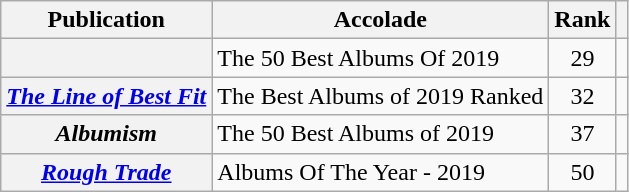<table class="wikitable sortable plainrowheaders">
<tr>
<th scope="col">Publication</th>
<th scope="col">Accolade</th>
<th scope="col">Rank</th>
<th scope="col" class="unsortable"></th>
</tr>
<tr>
<th scope="row"><em></em></th>
<td>The 50 Best Albums Of 2019</td>
<td align="center">29</td>
<td align="center"></td>
</tr>
<tr>
<th scope="row"><em><a href='#'>The Line of Best Fit</a></em></th>
<td>The Best Albums of 2019 Ranked</td>
<td align="center">32</td>
<td align="center"></td>
</tr>
<tr>
<th scope="row"><em>Albumism</em></th>
<td>The 50 Best Albums of 2019</td>
<td align="center">37</td>
<td align="center"></td>
</tr>
<tr>
<th scope="row"><em><a href='#'>Rough Trade</a></em></th>
<td>Albums Of The Year - 2019</td>
<td align="center">50</td>
<td align="center"></td>
</tr>
</table>
